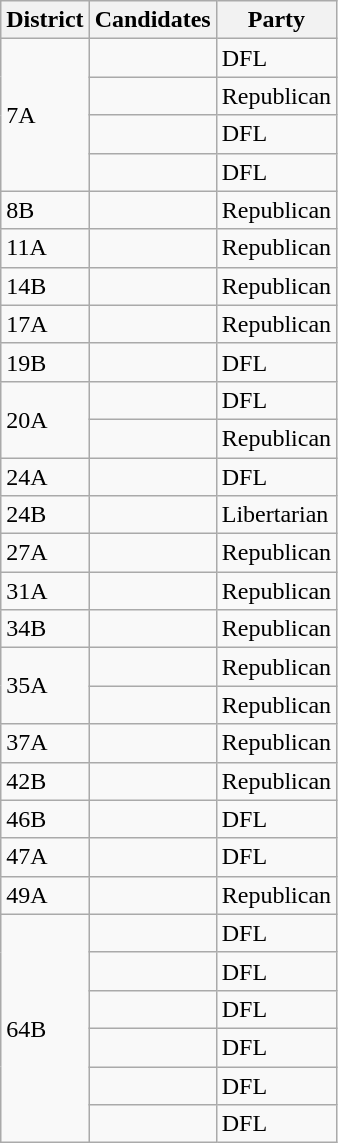<table class="wikitable">
<tr>
<th>District</th>
<th>Candidates</th>
<th>Party</th>
</tr>
<tr>
<td rowspan="4">7A</td>
<td></td>
<td>DFL</td>
</tr>
<tr>
<td></td>
<td>Republican</td>
</tr>
<tr>
<td></td>
<td>DFL</td>
</tr>
<tr>
<td></td>
<td>DFL</td>
</tr>
<tr>
<td>8B</td>
<td></td>
<td>Republican</td>
</tr>
<tr>
<td>11A</td>
<td></td>
<td>Republican</td>
</tr>
<tr>
<td>14B</td>
<td></td>
<td>Republican</td>
</tr>
<tr>
<td>17A</td>
<td></td>
<td>Republican</td>
</tr>
<tr>
<td>19B</td>
<td></td>
<td>DFL</td>
</tr>
<tr>
<td rowspan="2">20A</td>
<td></td>
<td>DFL</td>
</tr>
<tr>
<td></td>
<td>Republican</td>
</tr>
<tr>
<td>24A</td>
<td></td>
<td>DFL</td>
</tr>
<tr>
<td>24B</td>
<td></td>
<td>Libertarian</td>
</tr>
<tr>
<td>27A</td>
<td></td>
<td>Republican</td>
</tr>
<tr>
<td>31A</td>
<td></td>
<td>Republican</td>
</tr>
<tr>
<td>34B</td>
<td></td>
<td>Republican</td>
</tr>
<tr>
<td rowspan="2">35A</td>
<td></td>
<td>Republican</td>
</tr>
<tr>
<td></td>
<td>Republican</td>
</tr>
<tr>
<td>37A</td>
<td></td>
<td>Republican</td>
</tr>
<tr>
<td>42B</td>
<td></td>
<td>Republican</td>
</tr>
<tr>
<td>46B</td>
<td></td>
<td>DFL</td>
</tr>
<tr>
<td>47A</td>
<td></td>
<td>DFL</td>
</tr>
<tr>
<td>49A</td>
<td></td>
<td>Republican</td>
</tr>
<tr>
<td rowspan="6">64B</td>
<td></td>
<td>DFL</td>
</tr>
<tr>
<td></td>
<td>DFL</td>
</tr>
<tr>
<td></td>
<td>DFL</td>
</tr>
<tr>
<td></td>
<td>DFL</td>
</tr>
<tr>
<td></td>
<td>DFL</td>
</tr>
<tr>
<td></td>
<td>DFL</td>
</tr>
</table>
